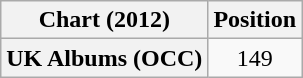<table class="wikitable plainrowheaders" style="text-align:center">
<tr>
<th scope="col">Chart (2012)</th>
<th scope="col">Position</th>
</tr>
<tr>
<th scope="row">UK Albums (OCC)</th>
<td>149</td>
</tr>
</table>
